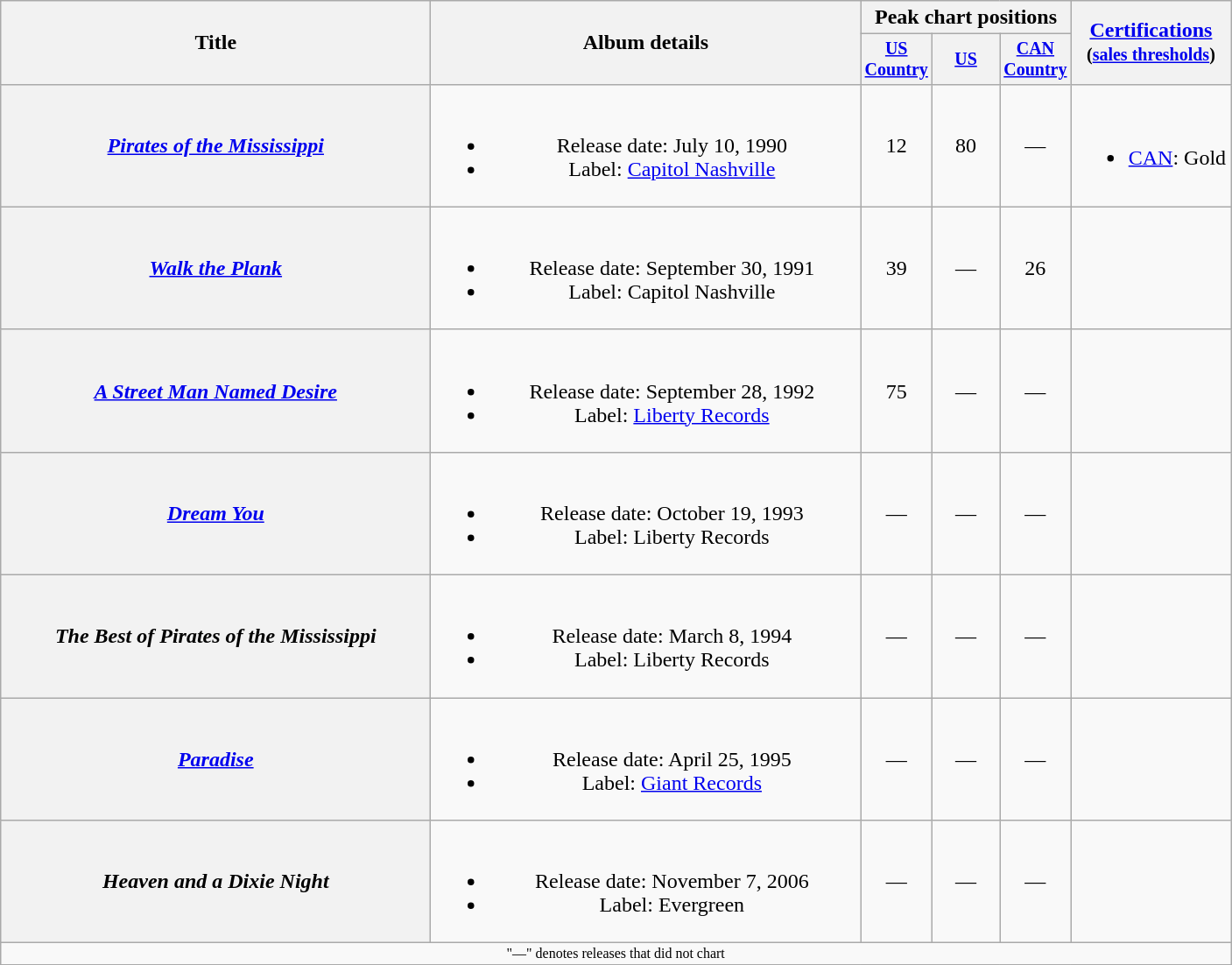<table class="wikitable plainrowheaders" style="text-align:center;">
<tr>
<th rowspan="2" style="width:20em;">Title</th>
<th rowspan="2" style="width:20em;">Album details</th>
<th colspan="3">Peak chart positions</th>
<th rowspan="2"><a href='#'>Certifications</a><br><small>(<a href='#'>sales thresholds</a>)</small></th>
</tr>
<tr style="font-size:smaller;">
<th width="45"><a href='#'>US Country</a><br></th>
<th width="45"><a href='#'>US</a><br></th>
<th width="45"><a href='#'>CAN Country</a><br></th>
</tr>
<tr>
<th scope="row"><em><a href='#'>Pirates of the Mississippi</a></em></th>
<td><br><ul><li>Release date: July 10, 1990</li><li>Label: <a href='#'>Capitol Nashville</a></li></ul></td>
<td>12</td>
<td>80</td>
<td>—</td>
<td align="left"><br><ul><li><a href='#'>CAN</a>: Gold</li></ul></td>
</tr>
<tr>
<th scope="row"><em><a href='#'>Walk the Plank</a></em></th>
<td><br><ul><li>Release date: September 30, 1991</li><li>Label: Capitol Nashville</li></ul></td>
<td>39</td>
<td>—</td>
<td>26</td>
<td></td>
</tr>
<tr>
<th scope="row"><em><a href='#'>A Street Man Named Desire</a></em></th>
<td><br><ul><li>Release date: September 28, 1992</li><li>Label: <a href='#'>Liberty Records</a></li></ul></td>
<td>75</td>
<td>—</td>
<td>—</td>
<td></td>
</tr>
<tr>
<th scope="row"><em><a href='#'>Dream You</a></em></th>
<td><br><ul><li>Release date: October 19, 1993</li><li>Label: Liberty Records</li></ul></td>
<td>—</td>
<td>—</td>
<td>—</td>
<td></td>
</tr>
<tr>
<th scope="row"><em>The Best of Pirates of the Mississippi</em></th>
<td><br><ul><li>Release date: March 8, 1994</li><li>Label: Liberty Records</li></ul></td>
<td>—</td>
<td>—</td>
<td>—</td>
<td></td>
</tr>
<tr>
<th scope="row"><em><a href='#'>Paradise</a></em></th>
<td><br><ul><li>Release date: April 25, 1995</li><li>Label: <a href='#'>Giant Records</a></li></ul></td>
<td>—</td>
<td>—</td>
<td>—</td>
<td></td>
</tr>
<tr>
<th scope="row"><em>Heaven and a Dixie Night</em></th>
<td><br><ul><li>Release date: November 7, 2006</li><li>Label: Evergreen</li></ul></td>
<td>—</td>
<td>—</td>
<td>—</td>
<td></td>
</tr>
<tr>
<td colspan="6" style="font-size:8pt">"—" denotes releases that did not chart</td>
</tr>
<tr>
</tr>
</table>
